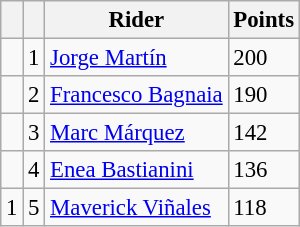<table class="wikitable" style="font-size: 95%;">
<tr>
<th></th>
<th></th>
<th>Rider</th>
<th>Points</th>
</tr>
<tr>
<td></td>
<td align=center>1</td>
<td> <a href='#'>Jorge Martín</a></td>
<td align=left>200</td>
</tr>
<tr>
<td></td>
<td align=center>2</td>
<td> <a href='#'>Francesco Bagnaia</a></td>
<td align=left>190</td>
</tr>
<tr>
<td></td>
<td align=center>3</td>
<td> <a href='#'>Marc Márquez</a></td>
<td align=left>142</td>
</tr>
<tr>
<td></td>
<td align=center>4</td>
<td> <a href='#'>Enea Bastianini</a></td>
<td align=left>136</td>
</tr>
<tr>
<td> 1</td>
<td align=center>5</td>
<td> <a href='#'>Maverick Viñales</a></td>
<td align=left>118</td>
</tr>
</table>
